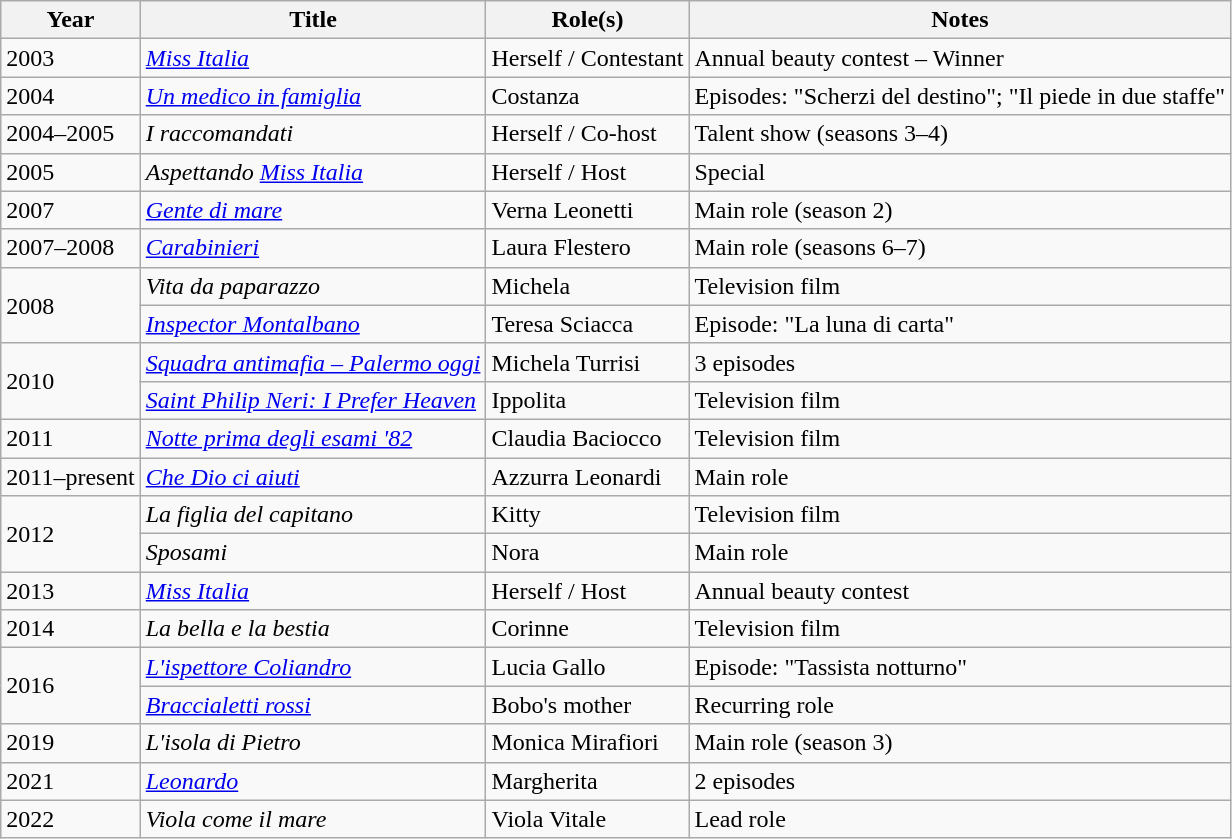<table class="wikitable plainrowheaders sortable">
<tr>
<th scope="col">Year</th>
<th scope="col">Title</th>
<th scope="col">Role(s)</th>
<th scope="col" class="unsortable">Notes</th>
</tr>
<tr>
<td>2003</td>
<td><em><a href='#'>Miss Italia</a></em></td>
<td>Herself / Contestant</td>
<td>Annual beauty contest – Winner</td>
</tr>
<tr>
<td>2004</td>
<td><em><a href='#'>Un medico in famiglia</a></em></td>
<td>Costanza</td>
<td>Episodes: "Scherzi del destino"; "Il piede in due staffe"</td>
</tr>
<tr>
<td>2004–2005</td>
<td><em>I raccomandati</em></td>
<td>Herself / Co-host</td>
<td>Talent show (seasons 3–4)</td>
</tr>
<tr>
<td>2005</td>
<td><em>Aspettando <a href='#'>Miss Italia</a></em></td>
<td>Herself / Host</td>
<td>Special</td>
</tr>
<tr>
<td>2007</td>
<td><em><a href='#'>Gente di mare</a></em></td>
<td>Verna Leonetti</td>
<td>Main role (season 2)</td>
</tr>
<tr>
<td>2007–2008</td>
<td><em><a href='#'>Carabinieri</a></em></td>
<td>Laura Flestero</td>
<td>Main role (seasons 6–7)</td>
</tr>
<tr>
<td rowspan="2">2008</td>
<td><em>Vita da paparazzo</em></td>
<td>Michela</td>
<td>Television film</td>
</tr>
<tr>
<td><em><a href='#'>Inspector Montalbano</a></em></td>
<td>Teresa Sciacca</td>
<td>Episode: "La luna di carta"</td>
</tr>
<tr>
<td rowspan="2">2010</td>
<td><em><a href='#'>Squadra antimafia – Palermo oggi</a></em></td>
<td>Michela Turrisi</td>
<td>3 episodes</td>
</tr>
<tr>
<td><em><a href='#'>Saint Philip Neri: I Prefer Heaven</a></em></td>
<td>Ippolita</td>
<td>Television film</td>
</tr>
<tr>
<td>2011</td>
<td><em><a href='#'>Notte prima degli esami '82</a></em></td>
<td>Claudia Baciocco</td>
<td>Television film</td>
</tr>
<tr>
<td>2011–present</td>
<td><em><a href='#'>Che Dio ci aiuti</a></em></td>
<td>Azzurra Leonardi</td>
<td>Main role</td>
</tr>
<tr>
<td rowspan="2">2012</td>
<td><em>La figlia del capitano</em></td>
<td>Kitty</td>
<td>Television film</td>
</tr>
<tr>
<td><em>Sposami</em></td>
<td>Nora</td>
<td>Main role</td>
</tr>
<tr>
<td>2013</td>
<td><em><a href='#'>Miss Italia</a></em></td>
<td>Herself / Host</td>
<td>Annual beauty contest</td>
</tr>
<tr>
<td>2014</td>
<td><em>La bella e la bestia</em></td>
<td>Corinne</td>
<td>Television film</td>
</tr>
<tr>
<td rowspan="2">2016</td>
<td><em><a href='#'>L'ispettore Coliandro</a></em></td>
<td>Lucia Gallo</td>
<td>Episode: "Tassista notturno"</td>
</tr>
<tr>
<td><em><a href='#'>Braccialetti rossi</a></em></td>
<td>Bobo's mother</td>
<td>Recurring role</td>
</tr>
<tr>
<td>2019</td>
<td><em>L'isola di Pietro</em></td>
<td>Monica Mirafiori</td>
<td>Main role (season 3)</td>
</tr>
<tr>
<td>2021</td>
<td><em><a href='#'>Leonardo</a></em></td>
<td>Margherita</td>
<td>2 episodes</td>
</tr>
<tr>
<td>2022</td>
<td><em>Viola come il mare</em></td>
<td>Viola Vitale</td>
<td>Lead role</td>
</tr>
</table>
